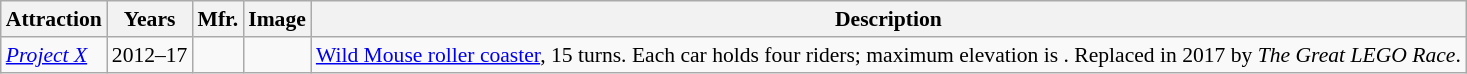<table class="wikitable sortable" style="font-size:90%;">
<tr>
<th scope="col">Attraction</th>
<th scope="col">Years</th>
<th scope="col">Mfr.</th>
<th scope="col" class="unsortable">Image</th>
<th scope="col" class="unsortable">Description</th>
</tr>
<tr>
<td><a href='#'><em>Project X</em></a></td>
<td>2012–17</td>
<td></td>
<td style="text-align:center;"></td>
<td><a href='#'>Wild Mouse roller coaster</a>, 15 turns. Each car holds four riders; maximum elevation is . Replaced in 2017 by <em>The Great LEGO Race</em>.</td>
</tr>
</table>
